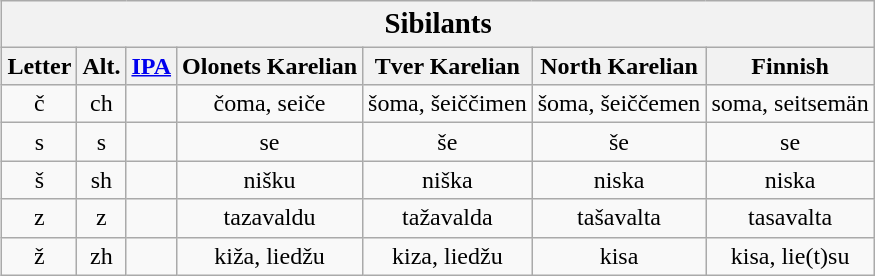<table class="wikitable" style="float: right; margin-left: 1em; text-align: center;">
<tr>
<th colspan=7 style="font-size: larger;">Sibilants</th>
</tr>
<tr>
<th>Letter</th>
<th>Alt.</th>
<th><a href='#'>IPA</a></th>
<th>Olonets Karelian</th>
<th>Tver Karelian</th>
<th>North Karelian</th>
<th>Finnish</th>
</tr>
<tr>
<td>č</td>
<td>ch</td>
<td></td>
<td>čoma, seiče</td>
<td>šoma, šeiččimen</td>
<td>šoma, šeiččemen</td>
<td>soma, seitsemän</td>
</tr>
<tr>
<td>s</td>
<td>s</td>
<td></td>
<td>se</td>
<td>še</td>
<td>še</td>
<td>se</td>
</tr>
<tr>
<td>š</td>
<td>sh</td>
<td></td>
<td>nišku</td>
<td>niška</td>
<td>niska</td>
<td>niska</td>
</tr>
<tr>
<td>z</td>
<td>z</td>
<td></td>
<td>tazavaldu</td>
<td>tažavalda</td>
<td>tašavalta</td>
<td>tasavalta</td>
</tr>
<tr>
<td>ž</td>
<td>zh</td>
<td></td>
<td>kiža, liedžu</td>
<td>kiza, liedžu</td>
<td>kisa</td>
<td>kisa, lie(t)su</td>
</tr>
</table>
